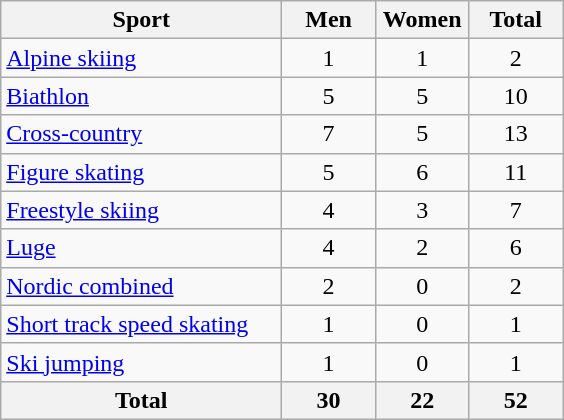<table class="wikitable sortable" style="text-align:center;">
<tr>
<th width=180>Sport</th>
<th width=55>Men</th>
<th width=55>Women</th>
<th width=55>Total</th>
</tr>
<tr>
<td align=left><a href='#'>Alpine skiing</a></td>
<td>1</td>
<td>1</td>
<td>2</td>
</tr>
<tr>
<td align=left><a href='#'>Biathlon</a></td>
<td>5</td>
<td>5</td>
<td>10</td>
</tr>
<tr>
<td align=left><a href='#'>Cross-country</a></td>
<td>7</td>
<td>5</td>
<td>13</td>
</tr>
<tr>
<td align=left><a href='#'>Figure skating</a></td>
<td>5</td>
<td>6</td>
<td>11</td>
</tr>
<tr>
<td align=left><a href='#'>Freestyle skiing</a></td>
<td>4</td>
<td>3</td>
<td>7</td>
</tr>
<tr>
<td align=left><a href='#'>Luge</a></td>
<td>4</td>
<td>2</td>
<td>6</td>
</tr>
<tr>
<td align=left><a href='#'>Nordic combined</a></td>
<td>2</td>
<td>0</td>
<td>2</td>
</tr>
<tr>
<td align=left><a href='#'>Short track speed skating</a></td>
<td>1</td>
<td>0</td>
<td>1</td>
</tr>
<tr>
<td align=left><a href='#'>Ski jumping</a></td>
<td>1</td>
<td>0</td>
<td>1</td>
</tr>
<tr>
<th>Total</th>
<th>30</th>
<th>22</th>
<th>52</th>
</tr>
</table>
